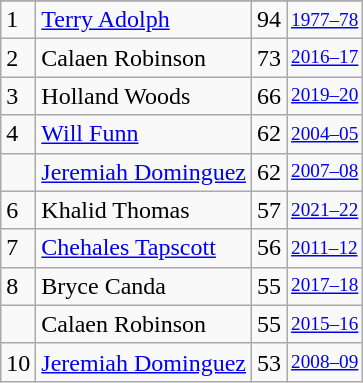<table class="wikitable">
<tr>
</tr>
<tr>
<td>1</td>
<td><a href='#'>Terry Adolph</a></td>
<td>94</td>
<td style="font-size:80%;"><a href='#'>1977–78</a></td>
</tr>
<tr>
<td>2</td>
<td>Calaen Robinson</td>
<td>73</td>
<td style="font-size:80%;"><a href='#'>2016–17</a></td>
</tr>
<tr>
<td>3</td>
<td>Holland Woods</td>
<td>66</td>
<td style="font-size:80%;"><a href='#'>2019–20</a></td>
</tr>
<tr>
<td>4</td>
<td><a href='#'>Will Funn</a></td>
<td>62</td>
<td style="font-size:80%;"><a href='#'>2004–05</a></td>
</tr>
<tr>
<td></td>
<td><a href='#'>Jeremiah Dominguez</a></td>
<td>62</td>
<td style="font-size:80%;"><a href='#'>2007–08</a></td>
</tr>
<tr>
<td>6</td>
<td>Khalid Thomas</td>
<td>57</td>
<td style="font-size:80%;"><a href='#'>2021–22</a></td>
</tr>
<tr>
<td>7</td>
<td><a href='#'>Chehales Tapscott</a></td>
<td>56</td>
<td style="font-size:80%;"><a href='#'>2011–12</a></td>
</tr>
<tr>
<td>8</td>
<td>Bryce Canda</td>
<td>55</td>
<td style="font-size:80%;"><a href='#'>2017–18</a></td>
</tr>
<tr>
<td></td>
<td>Calaen Robinson</td>
<td>55</td>
<td style="font-size:80%;"><a href='#'>2015–16</a></td>
</tr>
<tr>
<td>10</td>
<td><a href='#'>Jeremiah Dominguez</a></td>
<td>53</td>
<td style="font-size:80%;"><a href='#'>2008–09</a></td>
</tr>
</table>
